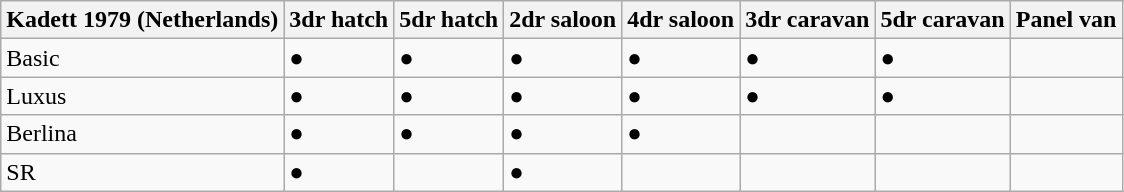<table class="wikitable defaultcenter col1left">
<tr>
<th>Kadett 1979 (Netherlands)</th>
<th>3dr hatch</th>
<th>5dr hatch</th>
<th>2dr saloon</th>
<th>4dr saloon</th>
<th>3dr caravan</th>
<th>5dr caravan</th>
<th>Panel van</th>
</tr>
<tr>
<td>Basic</td>
<td>●</td>
<td>●</td>
<td>●</td>
<td>●</td>
<td>●</td>
<td>●</td>
<td></td>
</tr>
<tr>
<td>Luxus</td>
<td>●</td>
<td>●</td>
<td>●</td>
<td>●</td>
<td>●</td>
<td>●</td>
<td></td>
</tr>
<tr>
<td>Berlina</td>
<td>●</td>
<td>●</td>
<td>●</td>
<td>●</td>
<td></td>
<td></td>
<td></td>
</tr>
<tr>
<td>SR</td>
<td>●</td>
<td></td>
<td>●</td>
<td></td>
<td></td>
<td></td>
<td></td>
</tr>
</table>
